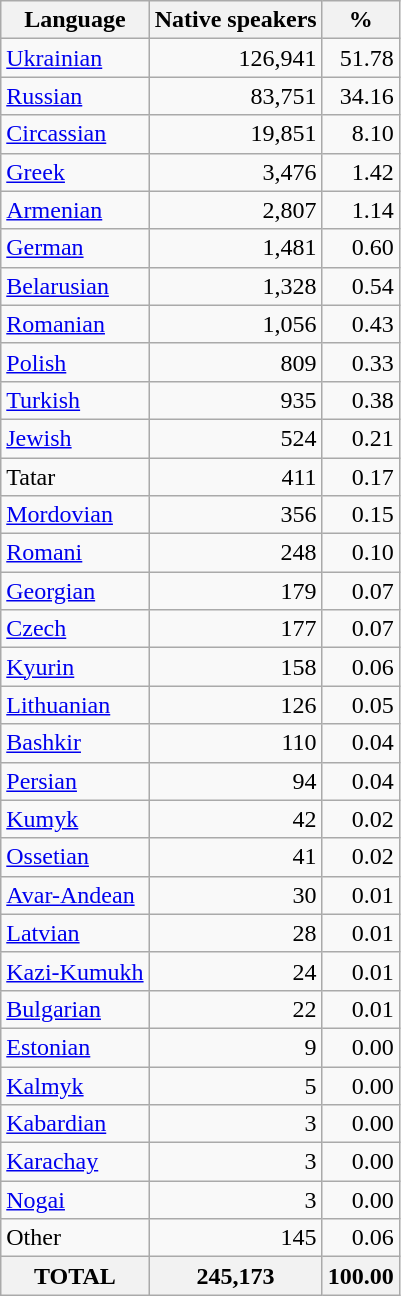<table class="wikitable sortable">
<tr>
<th>Language</th>
<th>Native speakers</th>
<th>%</th>
</tr>
<tr>
<td><a href='#'>Ukrainian</a></td>
<td align="right">126,941</td>
<td align="right">51.78</td>
</tr>
<tr>
<td><a href='#'>Russian</a></td>
<td align="right">83,751</td>
<td align="right">34.16</td>
</tr>
<tr>
<td><a href='#'>Circassian</a></td>
<td align="right">19,851</td>
<td align="right">8.10</td>
</tr>
<tr>
<td><a href='#'>Greek</a></td>
<td align="right">3,476</td>
<td align="right">1.42</td>
</tr>
<tr>
<td><a href='#'>Armenian</a></td>
<td align="right">2,807</td>
<td align="right">1.14</td>
</tr>
<tr>
<td><a href='#'>German</a></td>
<td align="right">1,481</td>
<td align="right">0.60</td>
</tr>
<tr>
<td><a href='#'>Belarusian</a></td>
<td align="right">1,328</td>
<td align="right">0.54</td>
</tr>
<tr>
<td><a href='#'>Romanian</a></td>
<td align="right">1,056</td>
<td align="right">0.43</td>
</tr>
<tr>
<td><a href='#'>Polish</a></td>
<td align="right">809</td>
<td align="right">0.33</td>
</tr>
<tr>
<td><a href='#'>Turkish</a></td>
<td align="right">935</td>
<td align="right">0.38</td>
</tr>
<tr>
<td><a href='#'>Jewish</a></td>
<td align="right">524</td>
<td align="right">0.21</td>
</tr>
<tr>
<td>Tatar</td>
<td align="right">411</td>
<td align="right">0.17</td>
</tr>
<tr>
<td><a href='#'>Mordovian</a></td>
<td align="right">356</td>
<td align="right">0.15</td>
</tr>
<tr>
<td><a href='#'>Romani</a></td>
<td align="right">248</td>
<td align="right">0.10</td>
</tr>
<tr>
<td><a href='#'>Georgian</a></td>
<td align="right">179</td>
<td align="right">0.07</td>
</tr>
<tr>
<td><a href='#'>Czech</a></td>
<td align="right">177</td>
<td align="right">0.07</td>
</tr>
<tr>
<td><a href='#'>Kyurin</a></td>
<td align="right">158</td>
<td align="right">0.06</td>
</tr>
<tr>
<td><a href='#'>Lithuanian</a></td>
<td align="right">126</td>
<td align="right">0.05</td>
</tr>
<tr>
<td><a href='#'>Bashkir</a></td>
<td align="right">110</td>
<td align="right">0.04</td>
</tr>
<tr>
<td><a href='#'>Persian</a></td>
<td align="right">94</td>
<td align="right">0.04</td>
</tr>
<tr>
<td><a href='#'>Kumyk</a></td>
<td align="right">42</td>
<td align="right">0.02</td>
</tr>
<tr>
<td><a href='#'>Ossetian</a></td>
<td align="right">41</td>
<td align="right">0.02</td>
</tr>
<tr>
<td><a href='#'>Avar-Andean</a></td>
<td align="right">30</td>
<td align="right">0.01</td>
</tr>
<tr>
<td><a href='#'>Latvian</a></td>
<td align="right">28</td>
<td align="right">0.01</td>
</tr>
<tr>
<td><a href='#'>Kazi-Kumukh</a></td>
<td align="right">24</td>
<td align="right">0.01</td>
</tr>
<tr>
<td><a href='#'>Bulgarian</a></td>
<td align="right">22</td>
<td align="right">0.01</td>
</tr>
<tr>
<td><a href='#'>Estonian</a></td>
<td align="right">9</td>
<td align="right">0.00</td>
</tr>
<tr>
<td><a href='#'>Kalmyk</a></td>
<td align="right">5</td>
<td align="right">0.00</td>
</tr>
<tr>
<td><a href='#'>Kabardian</a></td>
<td align="right">3</td>
<td align="right">0.00</td>
</tr>
<tr>
<td><a href='#'>Karachay</a></td>
<td align="right">3</td>
<td align="right">0.00</td>
</tr>
<tr>
<td><a href='#'>Nogai</a></td>
<td align="right">3</td>
<td align="right">0.00</td>
</tr>
<tr>
<td>Other</td>
<td align="right">145</td>
<td align="right">0.06</td>
</tr>
<tr>
<th>TOTAL</th>
<th>245,173</th>
<th>100.00</th>
</tr>
</table>
